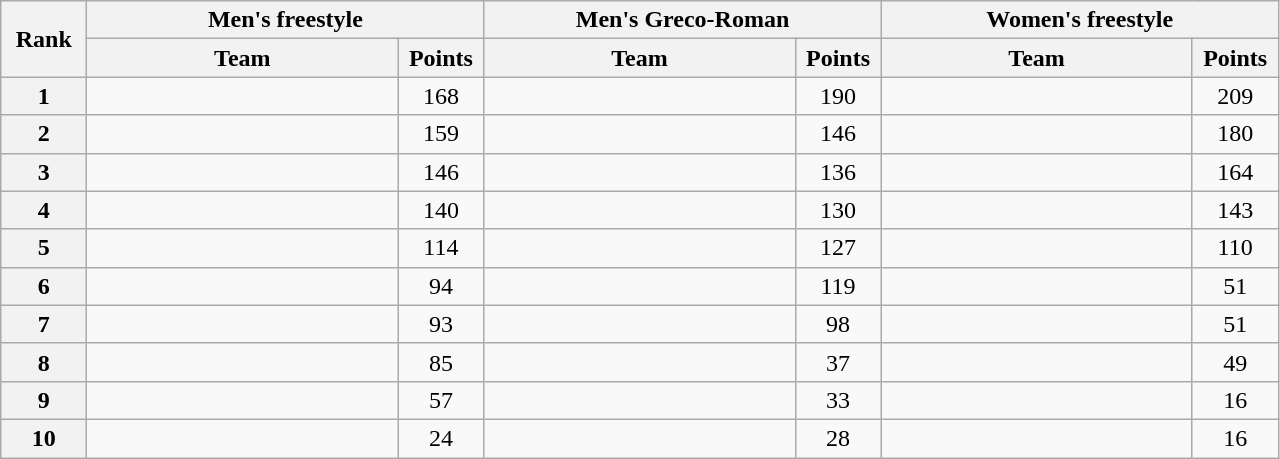<table class="wikitable" style="text-align:center;">
<tr>
<th width=50 rowspan="2">Rank</th>
<th colspan="2">Men's freestyle</th>
<th colspan="2">Men's Greco-Roman</th>
<th colspan="2">Women's freestyle</th>
</tr>
<tr>
<th width=200>Team</th>
<th width=50>Points</th>
<th width=200>Team</th>
<th width=50>Points</th>
<th width=200>Team</th>
<th width=50>Points</th>
</tr>
<tr>
<th>1</th>
<td align=left></td>
<td>168</td>
<td align=left></td>
<td>190</td>
<td align=left></td>
<td>209</td>
</tr>
<tr>
<th>2</th>
<td align=left></td>
<td>159</td>
<td align=left></td>
<td>146</td>
<td align=left></td>
<td>180</td>
</tr>
<tr>
<th>3</th>
<td align=left></td>
<td>146</td>
<td align=left></td>
<td>136</td>
<td align=left></td>
<td>164</td>
</tr>
<tr>
<th>4</th>
<td align=left></td>
<td>140</td>
<td align=left></td>
<td>130</td>
<td align=left></td>
<td>143</td>
</tr>
<tr>
<th>5</th>
<td align=left></td>
<td>114</td>
<td align=left></td>
<td>127</td>
<td align=left></td>
<td>110</td>
</tr>
<tr>
<th>6</th>
<td align=left></td>
<td>94</td>
<td align=left></td>
<td>119</td>
<td align=left></td>
<td>51</td>
</tr>
<tr>
<th>7</th>
<td align=left></td>
<td>93</td>
<td align=left></td>
<td>98</td>
<td align=left></td>
<td>51</td>
</tr>
<tr>
<th>8</th>
<td align=left></td>
<td>85</td>
<td align=left></td>
<td>37</td>
<td align=left></td>
<td>49</td>
</tr>
<tr>
<th>9</th>
<td align=left></td>
<td>57</td>
<td align=left></td>
<td>33</td>
<td align=left></td>
<td>16</td>
</tr>
<tr>
<th>10</th>
<td align=left></td>
<td>24</td>
<td align=left></td>
<td>28</td>
<td align=left></td>
<td>16</td>
</tr>
</table>
